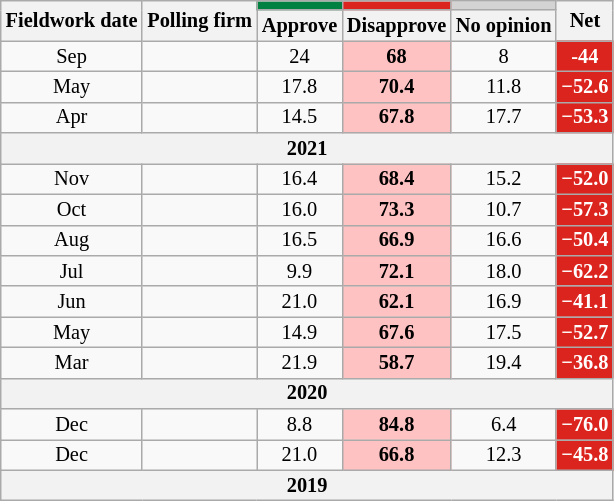<table class="wikitable mw-collapsible" style="text-align:center; font-size:85%; line-height:14px;">
<tr>
<th rowspan="2">Fieldwork date</th>
<th rowspan="2">Polling firm</th>
<th style="background: #008142;"></th>
<th style="background: #DC241F;"></th>
<th style="background: lightgrey;"></th>
<th rowspan="2">Net</th>
</tr>
<tr>
<th>Approve</th>
<th>Disapprove</th>
<th>No opinion</th>
</tr>
<tr>
<td>Sep</td>
<td></td>
<td>24</td>
<td style="background:#FFC2C2"><strong>68</strong></td>
<td>8</td>
<th style="background:#DC241F; color:white;">-44</th>
</tr>
<tr>
<td>May</td>
<td></td>
<td>17.8</td>
<td style="background:#FFC2C2"><strong>70.4</strong></td>
<td>11.8</td>
<th style="background:#DC241F; color:white;">−52.6</th>
</tr>
<tr>
<td>Apr</td>
<td></td>
<td>14.5</td>
<td style="background:#FFC2C2"><strong>67.8</strong></td>
<td>17.7</td>
<th style="background:#DC241F; color:white;">−53.3</th>
</tr>
<tr>
<th colspan="6">2021</th>
</tr>
<tr>
<td>Nov</td>
<td></td>
<td>16.4</td>
<td style="background:#FFC2C2"><strong>68.4</strong></td>
<td>15.2</td>
<th style="background:#DC241F; color:white;">−52.0</th>
</tr>
<tr>
<td>Oct</td>
<td></td>
<td>16.0</td>
<td style="background:#FFC2C2"><strong>73.3</strong></td>
<td>10.7</td>
<th style="background:#DC241F; color:white;">−57.3</th>
</tr>
<tr>
<td>Aug</td>
<td></td>
<td>16.5</td>
<td style="background:#FFC2C2"><strong>66.9</strong></td>
<td>16.6</td>
<th style="background:#DC241F; color:white;">−50.4</th>
</tr>
<tr>
<td>Jul</td>
<td></td>
<td>9.9</td>
<td style="background:#FFC2C2"><strong>72.1</strong></td>
<td>18.0</td>
<th style="background:#DC241F; color:white;">−62.2</th>
</tr>
<tr>
<td>Jun</td>
<td></td>
<td>21.0</td>
<td style="background:#FFC2C2"><strong>62.1</strong></td>
<td>16.9</td>
<th style="background:#DC241F; color:white;">−41.1</th>
</tr>
<tr>
<td>May</td>
<td></td>
<td>14.9</td>
<td style="background:#FFC2C2"><strong>67.6</strong></td>
<td>17.5</td>
<th style="background:#DC241F; color:white;">−52.7</th>
</tr>
<tr>
<td>Mar</td>
<td></td>
<td>21.9</td>
<td style="background:#FFC2C2"><strong>58.7</strong></td>
<td>19.4</td>
<th style="background:#DC241F; color:white;">−36.8</th>
</tr>
<tr>
<th colspan="6">2020</th>
</tr>
<tr>
<td>Dec</td>
<td></td>
<td>8.8</td>
<td style="background:#FFC2C2"><strong>84.8</strong></td>
<td>6.4</td>
<th style="background:#DC241F; color:white;">−76.0</th>
</tr>
<tr>
<td>Dec</td>
<td></td>
<td>21.0</td>
<td style="background:#FFC2C2"><strong>66.8</strong></td>
<td>12.3</td>
<th style="background:#DC241F; color:white;">−45.8</th>
</tr>
<tr>
<th colspan="6">2019</th>
</tr>
</table>
